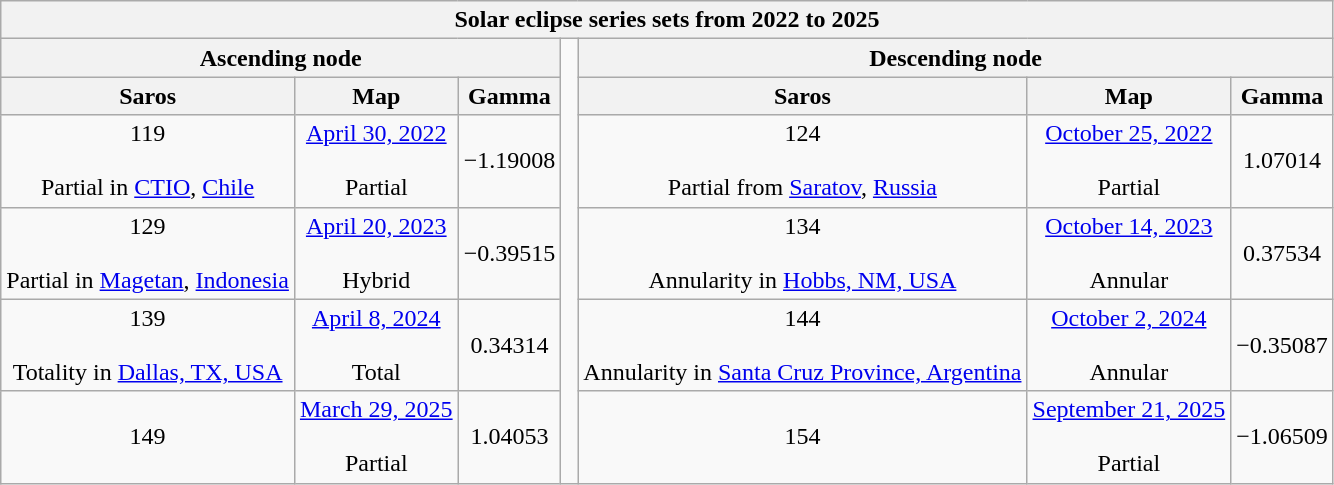<table class="wikitable">
<tr>
<th class="nowrap" colspan="7">Solar eclipse series sets from 2022 to 2025</th>
</tr>
<tr>
<th scope="col" colspan="3">Ascending node</th>
<td rowspan="6"> </td>
<th scope="col" colspan="3">Descending node</th>
</tr>
<tr style="text-align: center;">
<th scope="col">Saros</th>
<th scope="col">Map</th>
<th scope="col">Gamma</th>
<th scope="col">Saros</th>
<th scope="col">Map</th>
<th scope="col">Gamma</th>
</tr>
<tr style="text-align: center;">
<td>119<br><br>Partial in <a href='#'>CTIO</a>, <a href='#'>Chile</a></td>
<td><a href='#'>April 30, 2022</a><br><br>Partial</td>
<td>−1.19008</td>
<td>124<br><br>Partial from <a href='#'>Saratov</a>, <a href='#'>Russia</a></td>
<td><a href='#'>October 25, 2022</a><br><br>Partial</td>
<td>1.07014</td>
</tr>
<tr style="text-align: center;">
<td>129<br><br>Partial in <a href='#'>Magetan</a>, <a href='#'>Indonesia</a></td>
<td><a href='#'>April 20, 2023</a><br><br>Hybrid</td>
<td>−0.39515</td>
<td>134<br><br>Annularity in <a href='#'>Hobbs, NM, USA</a></td>
<td><a href='#'>October 14, 2023</a><br><br>Annular</td>
<td>0.37534</td>
</tr>
<tr style="text-align: center;">
<td>139<br><br>Totality in <a href='#'>Dallas, TX, USA</a></td>
<td><a href='#'>April 8, 2024</a><br><br>Total</td>
<td>0.34314</td>
<td>144<br><br>Annularity in <a href='#'>Santa Cruz Province, Argentina</a></td>
<td><a href='#'>October 2, 2024</a><br><br>Annular</td>
<td>−0.35087</td>
</tr>
<tr style="text-align: center;">
<td>149</td>
<td><a href='#'>March 29, 2025</a><br><br>Partial</td>
<td>1.04053</td>
<td>154</td>
<td><a href='#'>September 21, 2025</a><br><br>Partial</td>
<td>−1.06509</td>
</tr>
</table>
